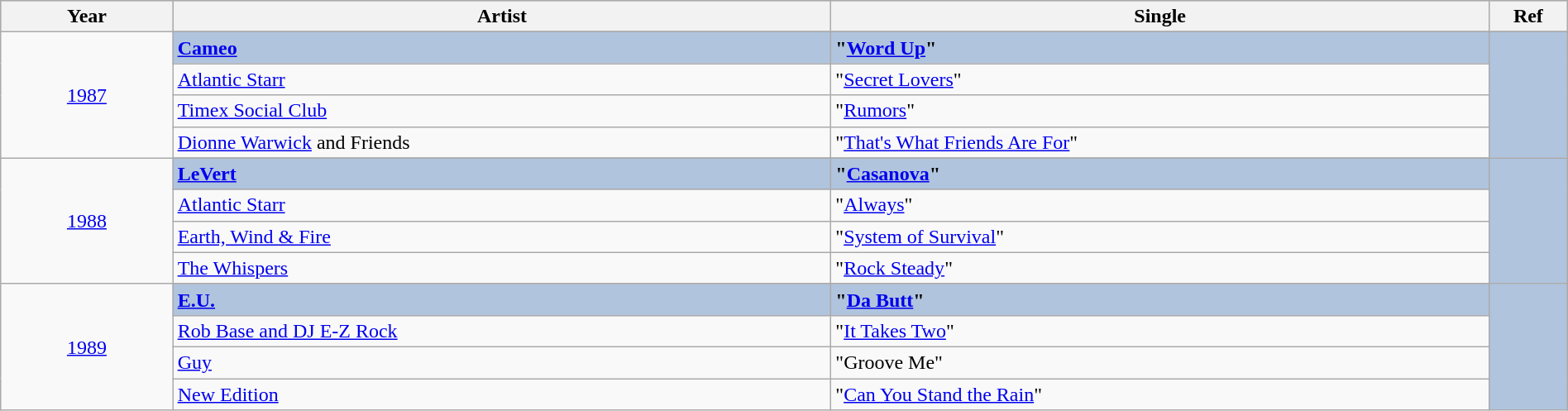<table class="wikitable" style="width:100%;">
<tr style="background:#bebebe;">
<th style="width:11%;">Year</th>
<th style="width:42%;">Artist</th>
<th style="width:42%;">Single</th>
<th style="width:5%;">Ref</th>
</tr>
<tr>
<td rowspan="5" align="center"><a href='#'>1987</a></td>
</tr>
<tr style="background:#B0C4DE">
<td><strong><a href='#'>Cameo</a></strong></td>
<td><strong>"<a href='#'>Word Up</a>"</strong></td>
<td rowspan="5" align="center"></td>
</tr>
<tr>
<td><a href='#'>Atlantic Starr</a></td>
<td>"<a href='#'>Secret Lovers</a>"</td>
</tr>
<tr>
<td><a href='#'>Timex Social Club</a></td>
<td>"<a href='#'>Rumors</a>"</td>
</tr>
<tr>
<td><a href='#'>Dionne Warwick</a> and Friends</td>
<td>"<a href='#'>That's What Friends Are For</a>"</td>
</tr>
<tr>
<td rowspan="5" align="center"><a href='#'>1988</a></td>
</tr>
<tr style="background:#B0C4DE">
<td><strong><a href='#'>LeVert</a></strong></td>
<td><strong>"<a href='#'>Casanova</a>"</strong></td>
<td rowspan="5" align="center"></td>
</tr>
<tr>
<td><a href='#'>Atlantic Starr</a></td>
<td>"<a href='#'>Always</a>"</td>
</tr>
<tr>
<td><a href='#'>Earth, Wind & Fire</a></td>
<td>"<a href='#'>System of Survival</a>"</td>
</tr>
<tr>
<td><a href='#'>The Whispers</a></td>
<td>"<a href='#'>Rock Steady</a>"</td>
</tr>
<tr>
<td rowspan="5" align="center"><a href='#'>1989</a></td>
</tr>
<tr style="background:#B0C4DE">
<td><strong><a href='#'>E.U.</a></strong></td>
<td><strong>"<a href='#'>Da Butt</a>"</strong></td>
<td rowspan="5" align="center"></td>
</tr>
<tr>
<td><a href='#'>Rob Base and DJ E-Z Rock</a></td>
<td>"<a href='#'>It Takes Two</a>"</td>
</tr>
<tr>
<td><a href='#'>Guy</a></td>
<td>"Groove Me"</td>
</tr>
<tr>
<td><a href='#'>New Edition</a></td>
<td>"<a href='#'>Can You Stand the Rain</a>"</td>
</tr>
</table>
